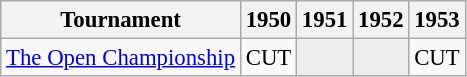<table class="wikitable" style="font-size:95%;text-align:center;">
<tr>
<th>Tournament</th>
<th>1950</th>
<th>1951</th>
<th>1952</th>
<th>1953</th>
</tr>
<tr>
<td align="left"><a href='#'>The Open Championship</a></td>
<td>CUT</td>
<td style="background:#eeeeee;"></td>
<td style="background:#eeeeee;"></td>
<td>CUT</td>
</tr>
</table>
